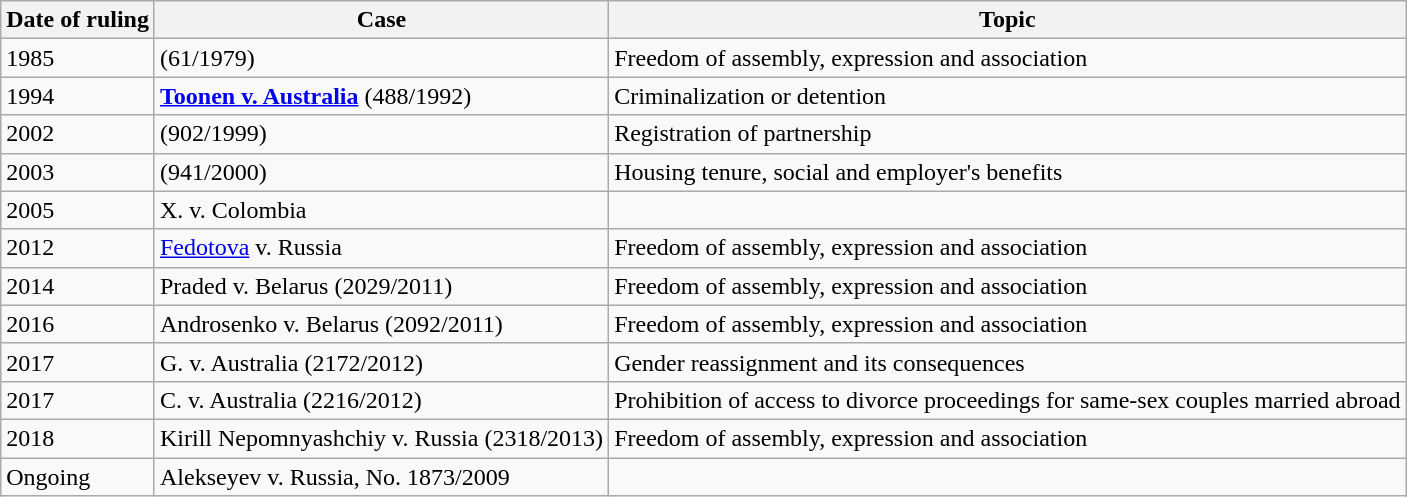<table class="wikitable sortable">
<tr>
<th>Date of ruling</th>
<th>Case</th>
<th>Topic</th>
</tr>
<tr>
<td>1985</td>
<td> (61/1979)</td>
<td>Freedom of assembly, expression and association</td>
</tr>
<tr>
<td>1994</td>
<td><strong><a href='#'>Toonen v. Australia</a></strong> (488/1992)</td>
<td>Criminalization or detention</td>
</tr>
<tr>
<td>2002</td>
<td> (902/1999)</td>
<td>Registration of partnership</td>
</tr>
<tr>
<td>2003</td>
<td> (941/2000)</td>
<td>Housing tenure, social and employer's benefits</td>
</tr>
<tr>
<td>2005</td>
<td>X. v. Colombia</td>
</tr>
<tr>
<td>2012</td>
<td><a href='#'>Fedotova</a> v. Russia</td>
<td>Freedom of assembly, expression and association</td>
</tr>
<tr>
<td>2014</td>
<td>Praded v. Belarus (2029/2011)</td>
<td>Freedom of assembly, expression and association</td>
</tr>
<tr>
<td>2016</td>
<td>Androsenko v. Belarus (2092/2011)</td>
<td>Freedom of assembly, expression and association</td>
</tr>
<tr>
<td>2017</td>
<td>G. v. Australia (2172/2012)</td>
<td>Gender reassignment and its consequences</td>
</tr>
<tr>
<td>2017</td>
<td>C. v. Australia (2216/2012)</td>
<td>Prohibition of access to divorce proceedings for same-sex couples married abroad</td>
</tr>
<tr>
<td>2018</td>
<td>Kirill Nepomnyashchiy v. Russia (2318/2013)</td>
<td>Freedom of assembly, expression and association</td>
</tr>
<tr>
<td>Ongoing</td>
<td>Alekseyev v. Russia, No. 1873/2009</td>
<td></td>
</tr>
</table>
